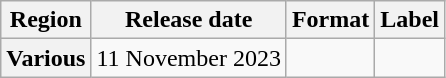<table class="wikitable plainrowheaders">
<tr>
<th scope="col">Region</th>
<th scope="col">Release date</th>
<th scope="col">Format</th>
<th scope="col">Label</th>
</tr>
<tr>
<th scope="row">Various</th>
<td>11 November 2023</td>
<td></td>
<td></td>
</tr>
</table>
